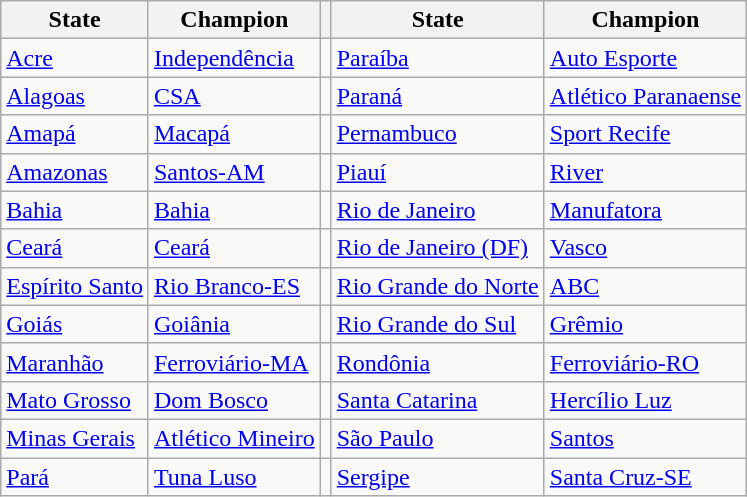<table class="wikitable">
<tr>
<th>State</th>
<th>Champion</th>
<th></th>
<th>State</th>
<th>Champion</th>
</tr>
<tr>
<td><a href='#'>Acre</a></td>
<td><a href='#'>Independência</a></td>
<td></td>
<td><a href='#'>Paraíba</a></td>
<td><a href='#'>Auto Esporte</a></td>
</tr>
<tr>
<td><a href='#'>Alagoas</a></td>
<td><a href='#'>CSA</a></td>
<td></td>
<td><a href='#'>Paraná</a></td>
<td><a href='#'>Atlético Paranaense</a></td>
</tr>
<tr>
<td><a href='#'>Amapá</a></td>
<td><a href='#'>Macapá</a></td>
<td></td>
<td><a href='#'>Pernambuco</a></td>
<td><a href='#'>Sport Recife</a></td>
</tr>
<tr>
<td><a href='#'>Amazonas</a></td>
<td><a href='#'>Santos-AM</a></td>
<td></td>
<td><a href='#'>Piauí</a></td>
<td><a href='#'>River</a></td>
</tr>
<tr>
<td><a href='#'>Bahia</a></td>
<td><a href='#'>Bahia</a></td>
<td></td>
<td><a href='#'>Rio de Janeiro</a></td>
<td><a href='#'>Manufatora</a></td>
</tr>
<tr>
<td><a href='#'>Ceará</a></td>
<td><a href='#'>Ceará</a></td>
<td></td>
<td><a href='#'>Rio de Janeiro (DF)</a></td>
<td><a href='#'>Vasco</a></td>
</tr>
<tr>
<td><a href='#'>Espírito Santo</a></td>
<td><a href='#'>Rio Branco-ES</a></td>
<td></td>
<td><a href='#'>Rio Grande do Norte</a></td>
<td><a href='#'>ABC</a></td>
</tr>
<tr>
<td><a href='#'>Goiás</a></td>
<td><a href='#'>Goiânia</a></td>
<td></td>
<td><a href='#'>Rio Grande do Sul</a></td>
<td><a href='#'>Grêmio</a></td>
</tr>
<tr>
<td><a href='#'>Maranhão</a></td>
<td><a href='#'>Ferroviário-MA</a></td>
<td></td>
<td><a href='#'>Rondônia</a></td>
<td><a href='#'>Ferroviário-RO</a></td>
</tr>
<tr>
<td><a href='#'>Mato Grosso</a></td>
<td><a href='#'>Dom Bosco</a></td>
<td></td>
<td><a href='#'>Santa Catarina</a></td>
<td><a href='#'>Hercílio Luz</a></td>
</tr>
<tr>
<td><a href='#'>Minas Gerais</a></td>
<td><a href='#'>Atlético Mineiro</a></td>
<td></td>
<td><a href='#'>São Paulo</a></td>
<td><a href='#'>Santos</a></td>
</tr>
<tr>
<td><a href='#'>Pará</a></td>
<td><a href='#'>Tuna Luso</a></td>
<td></td>
<td><a href='#'>Sergipe</a></td>
<td><a href='#'>Santa Cruz-SE</a></td>
</tr>
</table>
